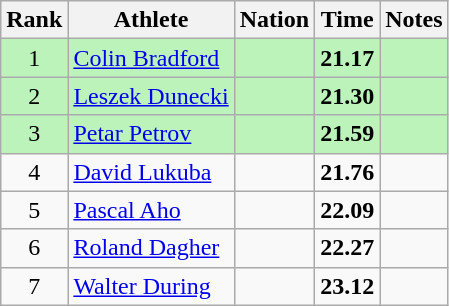<table class="wikitable sortable" style="text-align:center">
<tr>
<th>Rank</th>
<th>Athlete</th>
<th>Nation</th>
<th>Time</th>
<th>Notes</th>
</tr>
<tr style="background:#bbf3bb;">
<td>1</td>
<td align=left><a href='#'>Colin Bradford</a></td>
<td align=left></td>
<td><strong>21.17</strong></td>
<td></td>
</tr>
<tr style="background:#bbf3bb;">
<td>2</td>
<td align=left><a href='#'>Leszek Dunecki</a></td>
<td align=left></td>
<td><strong>21.30</strong></td>
<td></td>
</tr>
<tr style="background:#bbf3bb;">
<td>3</td>
<td align=left><a href='#'>Petar Petrov</a></td>
<td align=left></td>
<td><strong>21.59</strong></td>
<td></td>
</tr>
<tr>
<td>4</td>
<td align=left><a href='#'>David Lukuba</a></td>
<td align=left></td>
<td><strong>21.76</strong></td>
<td></td>
</tr>
<tr>
<td>5</td>
<td align=left><a href='#'>Pascal Aho</a></td>
<td align=left></td>
<td><strong>22.09</strong></td>
<td></td>
</tr>
<tr>
<td>6</td>
<td align=left><a href='#'>Roland Dagher</a></td>
<td align=left></td>
<td><strong>22.27</strong></td>
<td></td>
</tr>
<tr>
<td>7</td>
<td align=left><a href='#'>Walter During</a></td>
<td align=left></td>
<td><strong>23.12</strong></td>
<td></td>
</tr>
</table>
